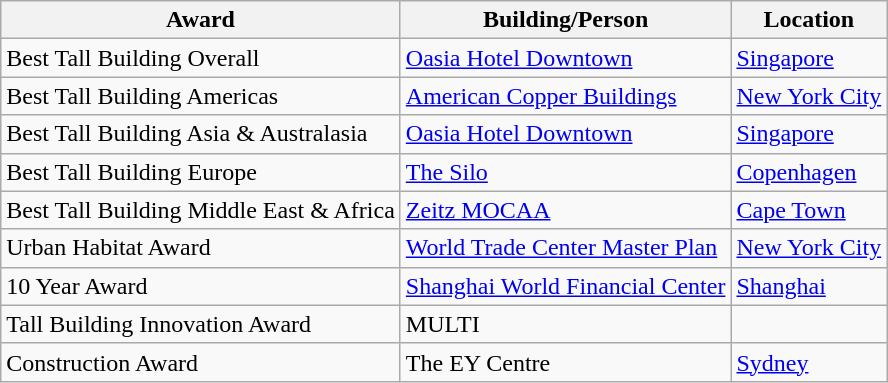<table class="wikitable sortable">
<tr>
<th>Award</th>
<th>Building/Person</th>
<th>Location</th>
</tr>
<tr>
<td>Best Tall Building Overall</td>
<td><a href='#'>Oasia Hotel Downtown</a></td>
<td> <a href='#'>Singapore</a></td>
</tr>
<tr>
<td>Best Tall Building Americas</td>
<td><a href='#'>American Copper Buildings</a></td>
<td> <a href='#'>New York City</a></td>
</tr>
<tr>
<td>Best Tall Building Asia & Australasia</td>
<td><a href='#'>Oasia Hotel Downtown</a></td>
<td> <a href='#'>Singapore</a></td>
</tr>
<tr>
<td>Best Tall Building Europe</td>
<td><a href='#'>The Silo</a></td>
<td> <a href='#'>Copenhagen</a></td>
</tr>
<tr>
<td>Best Tall Building Middle East & Africa</td>
<td><a href='#'>Zeitz MOCAA</a></td>
<td> <a href='#'>Cape Town</a></td>
</tr>
<tr>
<td>Urban Habitat Award</td>
<td><a href='#'>World Trade Center Master Plan</a></td>
<td> <a href='#'>New York City</a></td>
</tr>
<tr>
<td>10 Year Award</td>
<td><a href='#'>Shanghai World Financial Center</a></td>
<td> <a href='#'>Shanghai</a></td>
</tr>
<tr>
<td>Tall Building Innovation Award</td>
<td>MULTI</td>
<td></td>
</tr>
<tr>
<td>Construction Award</td>
<td>The EY Centre</td>
<td> <a href='#'>Sydney</a></td>
</tr>
</table>
